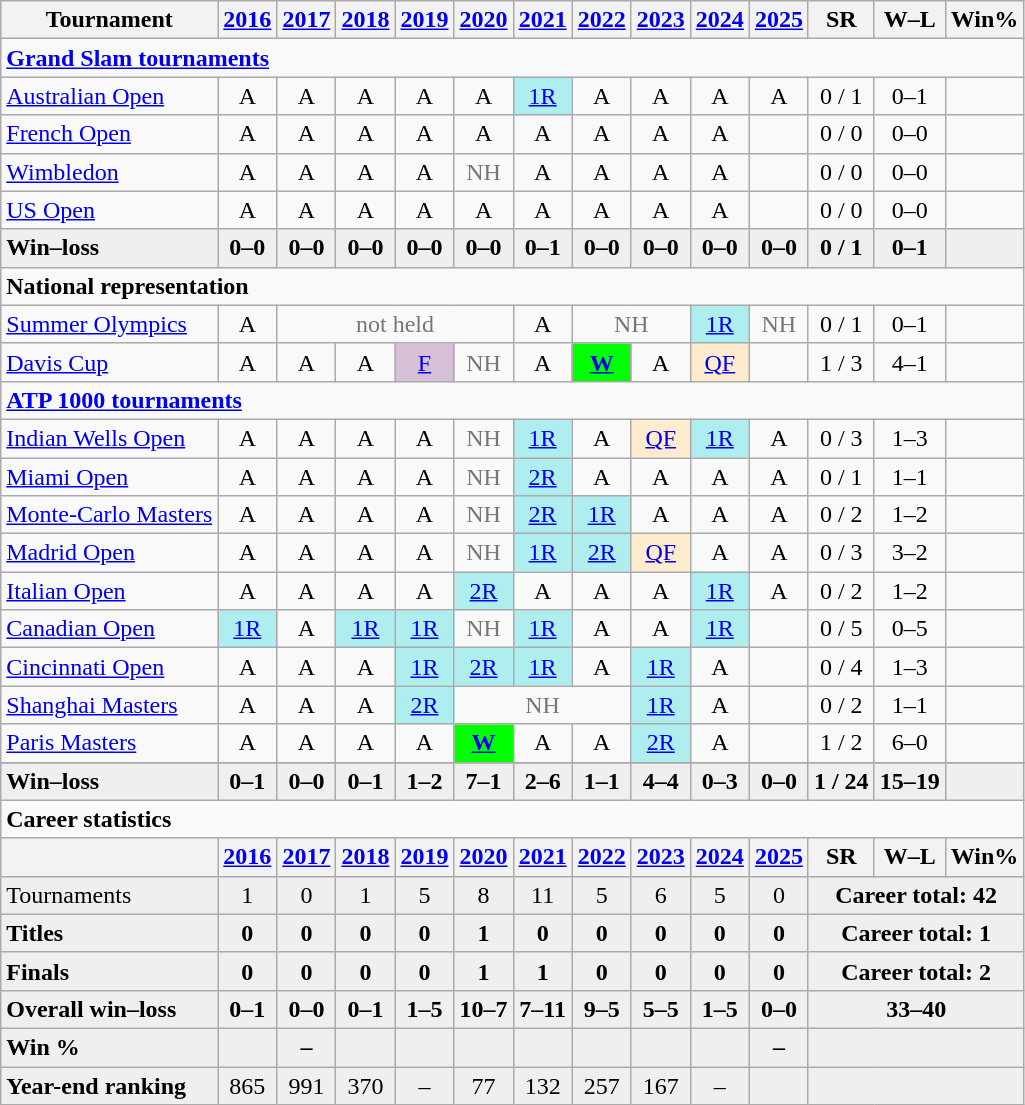<table class=wikitable style=text-align:center>
<tr>
<th>Tournament</th>
<th><a href='#'>2016</a></th>
<th><a href='#'>2017</a></th>
<th><a href='#'>2018</a></th>
<th><a href='#'>2019</a></th>
<th><a href='#'>2020</a></th>
<th><a href='#'>2021</a></th>
<th><a href='#'>2022</a></th>
<th><a href='#'>2023</a></th>
<th><a href='#'>2024</a></th>
<th><a href='#'>2025</a></th>
<th>SR</th>
<th>W–L</th>
<th>Win%</th>
</tr>
<tr>
<td colspan="14" style="text-align:left"><strong><a href='#'>Grand Slam tournaments</a></strong></td>
</tr>
<tr>
<td style=text-align:left><a href='#'>Australian Open</a></td>
<td>A</td>
<td>A</td>
<td>A</td>
<td>A</td>
<td>A</td>
<td style=background:#afeeee><a href='#'>1R</a></td>
<td>A</td>
<td>A</td>
<td>A</td>
<td>A</td>
<td>0 / 1</td>
<td>0–1</td>
<td></td>
</tr>
<tr>
<td style=text-align:left><a href='#'>French Open</a></td>
<td>A</td>
<td>A</td>
<td>A</td>
<td>A</td>
<td>A</td>
<td>A</td>
<td>A</td>
<td>A</td>
<td>A</td>
<td></td>
<td>0 / 0</td>
<td>0–0</td>
<td></td>
</tr>
<tr>
<td style=text-align:left><a href='#'>Wimbledon</a></td>
<td>A</td>
<td>A</td>
<td>A</td>
<td>A</td>
<td style=color:#767676>NH</td>
<td>A</td>
<td>A</td>
<td>A</td>
<td>A</td>
<td></td>
<td>0 / 0</td>
<td>0–0</td>
<td></td>
</tr>
<tr>
<td style=text-align:left><a href='#'>US Open</a></td>
<td>A</td>
<td>A</td>
<td>A</td>
<td>A</td>
<td>A</td>
<td>A</td>
<td>A</td>
<td>A</td>
<td>A</td>
<td></td>
<td>0 / 0</td>
<td>0–0</td>
<td></td>
</tr>
<tr style=font-weight:bold;background:#efefef>
<td style=text-align:left>Win–loss</td>
<td>0–0</td>
<td>0–0</td>
<td>0–0</td>
<td>0–0</td>
<td>0–0</td>
<td>0–1</td>
<td>0–0</td>
<td>0–0</td>
<td>0–0</td>
<td>0–0</td>
<td>0 / 1</td>
<td>0–1</td>
<td></td>
</tr>
<tr>
<td colspan="14" align="left"><strong>National representation</strong></td>
</tr>
<tr>
<td align=left><a href='#'>Summer Olympics</a></td>
<td>A</td>
<td colspan=4 style=color:#767676>not held</td>
<td>A</td>
<td colspan=2 style=color:#767676>NH</td>
<td style=background:#afeeee><a href='#'>1R</a></td>
<td style=color:#767676>NH</td>
<td>0 / 1</td>
<td>0–1</td>
<td></td>
</tr>
<tr>
<td align=left><a href='#'>Davis Cup</a></td>
<td>A</td>
<td>A</td>
<td>A</td>
<td style=background:thistle><a href='#'>F</a></td>
<td style="color:#767676">NH</td>
<td>A</td>
<td style=background:lime><a href='#'><strong>W</strong></a></td>
<td>A</td>
<td style=background:#ffebcd><a href='#'>QF</a></td>
<td></td>
<td>1 / 3</td>
<td>4–1</td>
<td></td>
</tr>
<tr>
<td colspan="14" style="text-align:left"><strong><a href='#'>ATP 1000 tournaments</a></strong></td>
</tr>
<tr>
<td style=text-align:left><a href='#'>Indian Wells Open</a></td>
<td>A</td>
<td>A</td>
<td>A</td>
<td>A</td>
<td style=color:#767676>NH</td>
<td style=background:#afeeee><a href='#'>1R</a></td>
<td>A</td>
<td style=background:#ffebcd><a href='#'>QF</a></td>
<td style=background:#afeeee><a href='#'>1R</a></td>
<td>A</td>
<td>0 / 3</td>
<td>1–3</td>
<td></td>
</tr>
<tr>
<td style=text-align:left><a href='#'>Miami Open</a></td>
<td>A</td>
<td>A</td>
<td>A</td>
<td>A</td>
<td style=color:#767676>NH</td>
<td style=background:#afeeee><a href='#'>2R</a></td>
<td>A</td>
<td>A</td>
<td>A</td>
<td>A</td>
<td>0 / 1</td>
<td>1–1</td>
<td></td>
</tr>
<tr>
<td style=text-align:left><a href='#'>Monte-Carlo Masters</a></td>
<td>A</td>
<td>A</td>
<td>A</td>
<td>A</td>
<td style=color:#767676>NH</td>
<td style=background:#afeeee><a href='#'>2R</a></td>
<td style=background:#afeeee><a href='#'>1R</a></td>
<td>A</td>
<td>A</td>
<td>A</td>
<td>0 / 2</td>
<td>1–2</td>
<td></td>
</tr>
<tr>
<td style=text-align:left><a href='#'>Madrid Open</a></td>
<td>A</td>
<td>A</td>
<td>A</td>
<td>A</td>
<td style=color:#767676>NH</td>
<td style=background:#afeeee><a href='#'>1R</a></td>
<td style=background:#afeeee><a href='#'>2R</a></td>
<td style=background:#ffebcd><a href='#'>QF</a></td>
<td>A</td>
<td>A</td>
<td>0 / 3</td>
<td>3–2</td>
<td></td>
</tr>
<tr>
<td style=text-align:left><a href='#'>Italian Open</a></td>
<td>A</td>
<td>A</td>
<td>A</td>
<td>A</td>
<td style=background:#afeeee><a href='#'>2R</a></td>
<td>A</td>
<td>A</td>
<td>A</td>
<td style=background:#afeeee><a href='#'>1R</a></td>
<td>A</td>
<td>0 / 2</td>
<td>1–2</td>
<td></td>
</tr>
<tr>
<td style=text-align:left><a href='#'>Canadian Open</a></td>
<td style=background:#afeeee><a href='#'>1R</a></td>
<td>A</td>
<td style=background:#afeeee><a href='#'>1R</a></td>
<td style=background:#afeeee><a href='#'>1R</a></td>
<td style=color:#767676>NH</td>
<td style=background:#afeeee><a href='#'>1R</a></td>
<td>A</td>
<td>A</td>
<td style=background:#afeeee><a href='#'>1R</a></td>
<td></td>
<td>0 / 5</td>
<td>0–5</td>
<td></td>
</tr>
<tr>
<td style=text-align:left><a href='#'>Cincinnati Open</a></td>
<td>A</td>
<td>A</td>
<td>A</td>
<td style=background:#afeeee><a href='#'>1R</a></td>
<td style=background:#afeeee><a href='#'>2R</a></td>
<td style=background:#afeeee><a href='#'>1R</a></td>
<td>A</td>
<td style=background:#afeeee><a href='#'>1R</a></td>
<td>A</td>
<td></td>
<td>0 / 4</td>
<td>1–3</td>
<td></td>
</tr>
<tr>
<td style=text-align:left><a href='#'>Shanghai Masters</a></td>
<td>A</td>
<td>A</td>
<td>A</td>
<td style=background:#afeeee><a href='#'>2R</a></td>
<td colspan=3 style=color:#767676>NH</td>
<td style=background:#afeeee><a href='#'>1R</a></td>
<td>A</td>
<td></td>
<td>0 / 2</td>
<td>1–1</td>
<td></td>
</tr>
<tr>
<td style=text-align:left><a href='#'>Paris Masters</a></td>
<td>A</td>
<td>A</td>
<td>A</td>
<td>A</td>
<td style=background:lime><a href='#'><strong>W</strong></a></td>
<td>A</td>
<td>A</td>
<td style=background:#afeeee><a href='#'>2R</a></td>
<td>A</td>
<td></td>
<td>1 / 2</td>
<td>6–0</td>
<td></td>
</tr>
<tr>
</tr>
<tr style=font-weight:bold;background:#efefef>
<td style=text-align:left>Win–loss</td>
<td>0–1</td>
<td>0–0</td>
<td>0–1</td>
<td>1–2</td>
<td>7–1</td>
<td>2–6</td>
<td>1–1</td>
<td>4–4</td>
<td>0–3</td>
<td>0–0</td>
<td>1 / 24</td>
<td>15–19</td>
<td></td>
</tr>
<tr>
<td colspan="14" style="text-align:left"><strong>Career statistics</strong></td>
</tr>
<tr style=font-weight:bold;background:#efefef>
<th></th>
<th><a href='#'>2016</a></th>
<th><a href='#'>2017</a></th>
<th><a href='#'>2018</a></th>
<th><a href='#'>2019</a></th>
<th><a href='#'>2020</a></th>
<th><a href='#'>2021</a></th>
<th><a href='#'>2022</a></th>
<th><a href='#'>2023</a></th>
<th><a href='#'>2024</a></th>
<th><a href='#'>2025</a></th>
<th>SR</th>
<th>W–L</th>
<th>Win%</th>
</tr>
<tr style="background:#efefef">
<td style="text-align:left">Tournaments</td>
<td>1</td>
<td>0</td>
<td>1</td>
<td>5</td>
<td>8</td>
<td>11</td>
<td>5</td>
<td>6</td>
<td>5</td>
<td>0</td>
<td colspan="3"><strong>Career total: 42</strong></td>
</tr>
<tr style="font-weight:bold;background:#efefef">
<td style="text-align:left">Titles</td>
<td>0</td>
<td>0</td>
<td>0</td>
<td>0</td>
<td>1</td>
<td>0</td>
<td>0</td>
<td>0</td>
<td>0</td>
<td>0</td>
<td colspan="3">Career total: 1</td>
</tr>
<tr style="font-weight:bold;background:#efefef">
<td style="text-align:left">Finals</td>
<td>0</td>
<td>0</td>
<td>0</td>
<td>0</td>
<td>1</td>
<td>1</td>
<td>0</td>
<td>0</td>
<td>0</td>
<td>0</td>
<td colspan="3">Career total: 2</td>
</tr>
<tr style="font-weight:bold;background:#efefef">
<td style="text-align:left">Overall win–loss</td>
<td>0–1</td>
<td>0–0</td>
<td>0–1</td>
<td>1–5</td>
<td>10–7</td>
<td>7–11</td>
<td>9–5</td>
<td>5–5</td>
<td>1–5</td>
<td>0–0</td>
<td colspan=3>33–40</td>
</tr>
<tr style="font-weight:bold;background:#efefef">
<td style="text-align:left">Win %</td>
<td></td>
<td>–</td>
<td></td>
<td></td>
<td></td>
<td></td>
<td></td>
<td></td>
<td></td>
<td>–</td>
<td colspan=3></td>
</tr>
<tr style="background:#efefef">
<td style="text-align:left"><strong>Year-end ranking</strong></td>
<td>865</td>
<td>991</td>
<td>370</td>
<td>–</td>
<td>77</td>
<td>132</td>
<td>257</td>
<td>167</td>
<td>–</td>
<td></td>
<td colspan=3></td>
</tr>
</table>
